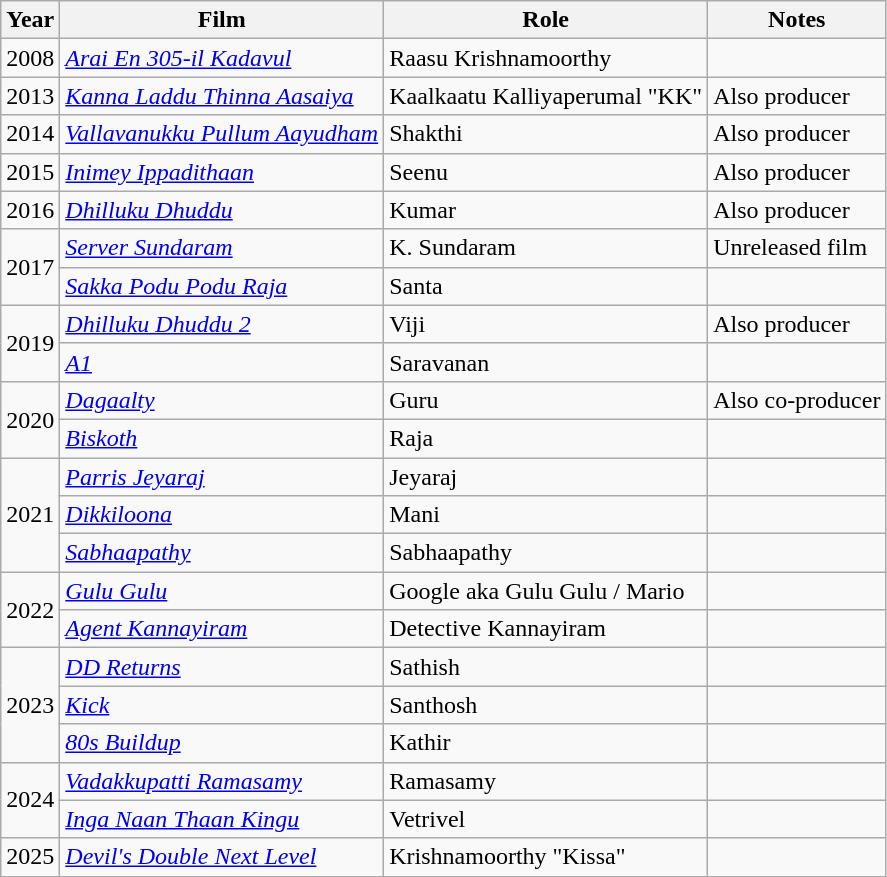<table class="wikitable plainrowheaders sortable">
<tr>
<th>Year</th>
<th>Film</th>
<th>Role</th>
<th class="unsortable">Notes</th>
</tr>
<tr>
<td>2008</td>
<td><em><a href='#'>Arai En 305-il Kadavul</a></em></td>
<td>Raasu Krishnamoorthy</td>
<td></td>
</tr>
<tr>
<td>2013</td>
<td><em><a href='#'>Kanna Laddu Thinna Aasaiya</a> </em></td>
<td>Kaalkaatu Kalliyaperumal "KK"</td>
<td>Also producer</td>
</tr>
<tr>
<td>2014</td>
<td><em><a href='#'>Vallavanukku Pullum Aayudham</a></em></td>
<td>Shakthi</td>
<td>Also producer</td>
</tr>
<tr>
<td>2015</td>
<td><em><a href='#'>Inimey Ippadithaan</a></em></td>
<td>Seenu</td>
<td>Also producer</td>
</tr>
<tr>
<td>2016</td>
<td><em><a href='#'>Dhilluku Dhuddu</a></em></td>
<td>Kumar</td>
<td>Also producer</td>
</tr>
<tr>
<td rowspan="2">2017</td>
<td><em><a href='#'>Server Sundaram</a></em></td>
<td>K. Sundaram</td>
<td>Unreleased film</td>
</tr>
<tr>
<td><em><a href='#'>Sakka Podu Podu Raja</a></em></td>
<td>Santa</td>
<td></td>
</tr>
<tr>
<td rowspan="2">2019</td>
<td><em><a href='#'>Dhilluku Dhuddu 2</a></em></td>
<td>Viji</td>
<td>Also producer</td>
</tr>
<tr>
<td><em><a href='#'>A1</a></em></td>
<td>Saravanan</td>
<td></td>
</tr>
<tr>
<td rowspan="2">2020</td>
<td><em><a href='#'>Dagaalty</a></em></td>
<td>Guru</td>
<td>Also co-producer</td>
</tr>
<tr>
<td><em><a href='#'>Biskoth</a></em></td>
<td>Raja</td>
<td></td>
</tr>
<tr>
<td rowspan="3">2021</td>
<td><em><a href='#'>Parris Jeyaraj</a></em></td>
<td>Jeyaraj</td>
<td></td>
</tr>
<tr>
<td><em><a href='#'>Dikkiloona</a></em></td>
<td>Mani</td>
<td></td>
</tr>
<tr>
<td><em><a href='#'>Sabhaapathy</a></em></td>
<td>Sabhaapathy</td>
<td></td>
</tr>
<tr>
<td rowspan="2">2022</td>
<td><em><a href='#'>Gulu Gulu</a></em></td>
<td>Google aka Gulu Gulu / Mario</td>
<td></td>
</tr>
<tr>
<td><em><a href='#'>Agent Kannayiram</a></em></td>
<td>Detective Kannayiram</td>
<td></td>
</tr>
<tr>
<td rowspan="3">2023</td>
<td><em><a href='#'>DD Returns</a></em></td>
<td>Sathish</td>
<td></td>
</tr>
<tr>
<td><em><a href='#'>Kick</a></em></td>
<td>Santhosh</td>
<td></td>
</tr>
<tr>
<td><em><a href='#'>80s Buildup</a></em></td>
<td>Kathir</td>
<td></td>
</tr>
<tr>
<td rowspan="2">2024</td>
<td><em><a href='#'>Vadakkupatti Ramasamy</a></em></td>
<td>Ramasamy</td>
<td></td>
</tr>
<tr>
<td><em><a href='#'>Inga Naan Thaan Kingu</a></em></td>
<td>Vetrivel</td>
<td></td>
</tr>
<tr>
<td>2025</td>
<td><a href='#'><em>Devil's Double Next Level</em></a></td>
<td>Krishnamoorthy "Kissa"</td>
<td></td>
</tr>
<tr>
</tr>
</table>
